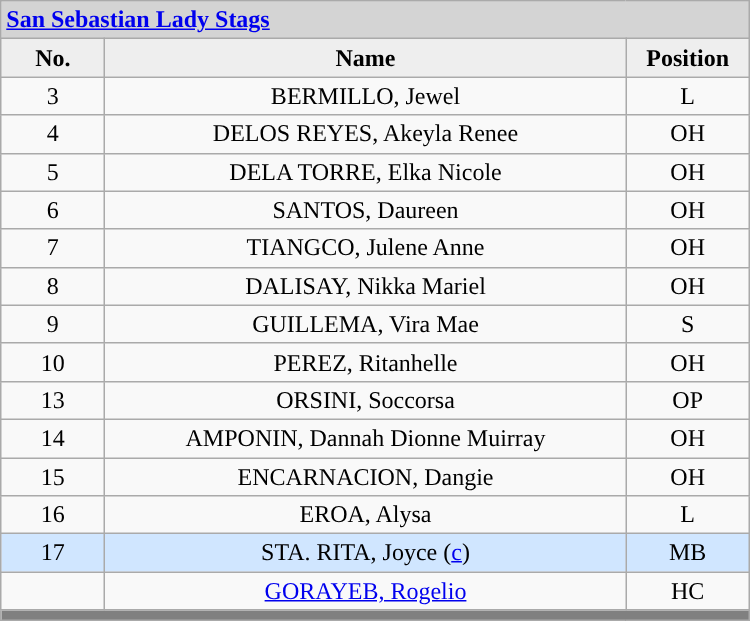<table class='wikitable mw-collapsible mw-collapsed' style="text-align: center; width: 500px; border: none">
<tr>
<th style="background:#D4D4D4; text-align:left;" colspan=3><a href='#'>San Sebastian Lady Stags</a></th>
</tr>
<tr style="background:#EEEEEE; font-weight:bold;">
<td width=10%>No.</td>
<td width=50%>Name</td>
<td width=10%>Position</td>
</tr>
<tr>
<td align=center>3</td>
<td>BERMILLO, Jewel</td>
<td align=center>L</td>
</tr>
<tr>
<td align=center>4</td>
<td>DELOS REYES, Akeyla Renee</td>
<td align=center>OH</td>
</tr>
<tr>
<td align=center>5</td>
<td>DELA TORRE, Elka Nicole</td>
<td align=center>OH</td>
</tr>
<tr>
<td align=center>6</td>
<td>SANTOS, Daureen</td>
<td align=center>OH</td>
</tr>
<tr>
<td align=center>7</td>
<td>TIANGCO, Julene Anne</td>
<td align=center>OH</td>
</tr>
<tr>
<td align=center>8</td>
<td>DALISAY, Nikka Mariel</td>
<td align=center>OH</td>
</tr>
<tr>
<td align=center>9</td>
<td>GUILLEMA, Vira Mae</td>
<td align=center>S</td>
</tr>
<tr>
<td align=center>10</td>
<td>PEREZ, Ritanhelle</td>
<td align=center>OH</td>
</tr>
<tr>
<td align=center>13</td>
<td>ORSINI, Soccorsa</td>
<td align=center>OP</td>
</tr>
<tr>
<td align=center>14</td>
<td>AMPONIN, Dannah Dionne Muirray</td>
<td align=center>OH</td>
</tr>
<tr>
<td align=center>15</td>
<td>ENCARNACION, Dangie</td>
<td align=center>OH</td>
</tr>
<tr>
<td align=center>16</td>
<td>EROA, Alysa</td>
<td align=center>L</td>
</tr>
<tr style="background: #D0E6FF">
<td align=center>17</td>
<td>STA. RITA, Joyce (<a href='#'>c</a>)</td>
<td align=center>MB</td>
</tr>
<tr>
<td align=center></td>
<td><a href='#'>GORAYEB, Rogelio</a></td>
<td align=center>HC</td>
</tr>
<tr>
<th style='background: grey;' colspan=3></th>
</tr>
</table>
